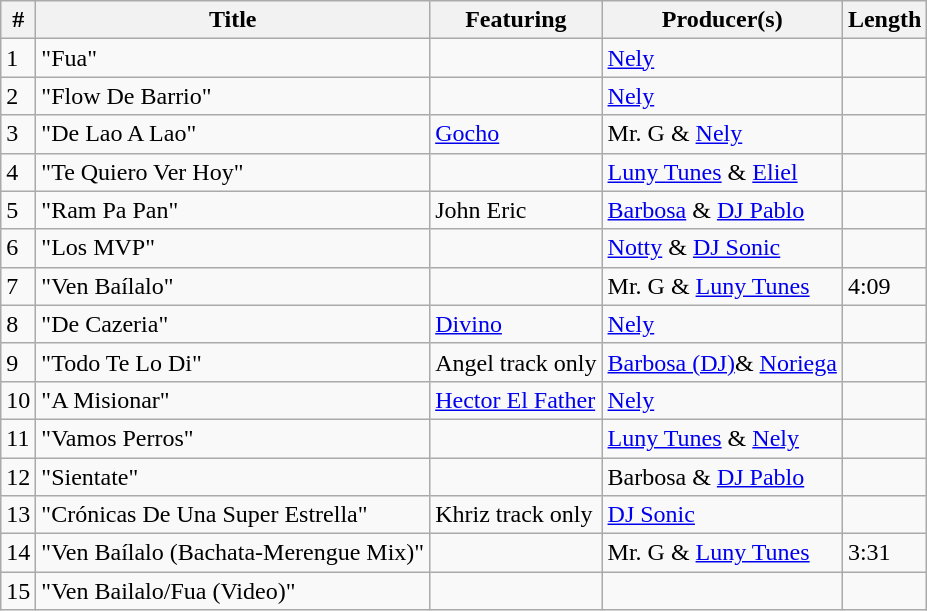<table class="wikitable">
<tr>
<th align="center">#</th>
<th align="center">Title</th>
<th align="center">Featuring</th>
<th align="center">Producer(s)</th>
<th align="center">Length</th>
</tr>
<tr>
<td>1</td>
<td>"Fua"</td>
<td></td>
<td><a href='#'>Nely</a></td>
<td></td>
</tr>
<tr>
<td>2</td>
<td>"Flow De Barrio"</td>
<td></td>
<td><a href='#'>Nely</a></td>
<td></td>
</tr>
<tr>
<td>3</td>
<td>"De Lao A Lao"</td>
<td><a href='#'>Gocho</a></td>
<td>Mr. G & <a href='#'>Nely</a></td>
<td></td>
</tr>
<tr>
<td>4</td>
<td>"Te Quiero Ver Hoy"</td>
<td></td>
<td><a href='#'>Luny Tunes</a> & <a href='#'>Eliel</a></td>
<td></td>
</tr>
<tr>
<td>5</td>
<td>"Ram Pa Pan"</td>
<td>John Eric</td>
<td><a href='#'>Barbosa</a> & <a href='#'>DJ Pablo</a></td>
<td></td>
</tr>
<tr>
<td>6</td>
<td>"Los MVP"</td>
<td></td>
<td><a href='#'>Notty</a> & <a href='#'>DJ Sonic</a></td>
<td></td>
</tr>
<tr>
<td>7</td>
<td>"Ven Baílalo"</td>
<td></td>
<td>Mr. G & <a href='#'>Luny Tunes</a></td>
<td>4:09</td>
</tr>
<tr>
<td>8</td>
<td>"De Cazeria"</td>
<td><a href='#'>Divino</a></td>
<td><a href='#'>Nely</a></td>
<td></td>
</tr>
<tr>
<td>9</td>
<td>"Todo Te Lo Di"</td>
<td>Angel track only</td>
<td><a href='#'>Barbosa (DJ)</a>& <a href='#'>Noriega</a></td>
<td></td>
</tr>
<tr>
<td>10</td>
<td>"A Misionar"</td>
<td><a href='#'>Hector El Father</a></td>
<td><a href='#'>Nely</a></td>
<td></td>
</tr>
<tr>
<td>11</td>
<td>"Vamos Perros"</td>
<td></td>
<td><a href='#'>Luny Tunes</a> & <a href='#'>Nely</a></td>
<td></td>
</tr>
<tr>
<td>12</td>
<td>"Sientate"</td>
<td></td>
<td>Barbosa & <a href='#'>DJ Pablo</a></td>
<td></td>
</tr>
<tr>
<td>13</td>
<td>"Crónicas De Una Super Estrella"</td>
<td>Khriz track only</td>
<td><a href='#'>DJ Sonic</a></td>
<td></td>
</tr>
<tr>
<td>14</td>
<td>"Ven Baílalo (Bachata-Merengue Mix)"</td>
<td></td>
<td>Mr. G & <a href='#'>Luny Tunes</a></td>
<td>3:31</td>
</tr>
<tr>
<td>15</td>
<td>"Ven Bailalo/Fua (Video)"</td>
<td></td>
<td></td>
</tr>
</table>
